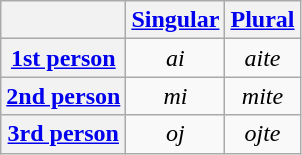<table class="wikitable" style="text-align: center;">
<tr>
<th></th>
<th><a href='#'>Singular</a></th>
<th><a href='#'>Plural</a></th>
</tr>
<tr>
<th><a href='#'>1st person</a></th>
<td><em>ai</em></td>
<td><em>aite</em></td>
</tr>
<tr>
<th><a href='#'>2nd person</a></th>
<td><em>mi</em></td>
<td><em>mite</em></td>
</tr>
<tr>
<th><a href='#'>3rd person</a></th>
<td><em>oj</em></td>
<td><em>ojte</em></td>
</tr>
</table>
